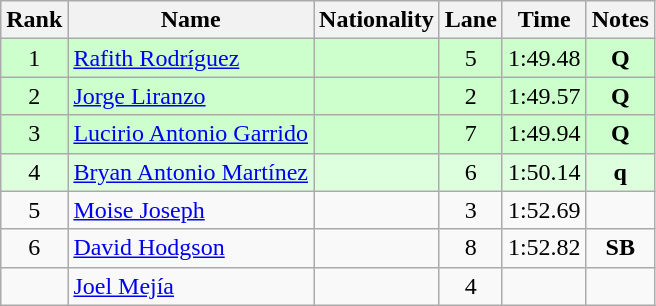<table class="wikitable sortable" style="text-align:center">
<tr>
<th>Rank</th>
<th>Name</th>
<th>Nationality</th>
<th>Lane</th>
<th>Time</th>
<th>Notes</th>
</tr>
<tr bgcolor=ccffcc>
<td>1</td>
<td align=left><a href='#'>Rafith Rodríguez</a></td>
<td align=left></td>
<td>5</td>
<td>1:49.48</td>
<td><strong>Q</strong></td>
</tr>
<tr bgcolor=ccffcc>
<td>2</td>
<td align=left><a href='#'>Jorge Liranzo</a></td>
<td align=left></td>
<td>2</td>
<td>1:49.57</td>
<td><strong>Q</strong></td>
</tr>
<tr bgcolor=ccffcc>
<td>3</td>
<td align=left><a href='#'>Lucirio Antonio Garrido</a></td>
<td align=left></td>
<td>7</td>
<td>1:49.94</td>
<td><strong>Q</strong></td>
</tr>
<tr bgcolor=ddffdd>
<td>4</td>
<td align=left><a href='#'>Bryan Antonio Martínez</a></td>
<td align=left></td>
<td>6</td>
<td>1:50.14</td>
<td><strong>q</strong></td>
</tr>
<tr>
<td>5</td>
<td align=left><a href='#'>Moise Joseph</a></td>
<td align=left></td>
<td>3</td>
<td>1:52.69</td>
<td></td>
</tr>
<tr>
<td>6</td>
<td align=left><a href='#'>David Hodgson</a></td>
<td align=left></td>
<td>8</td>
<td>1:52.82</td>
<td><strong>SB</strong></td>
</tr>
<tr>
<td></td>
<td align=left><a href='#'>Joel Mejía</a></td>
<td align=left></td>
<td>4</td>
<td></td>
<td></td>
</tr>
</table>
